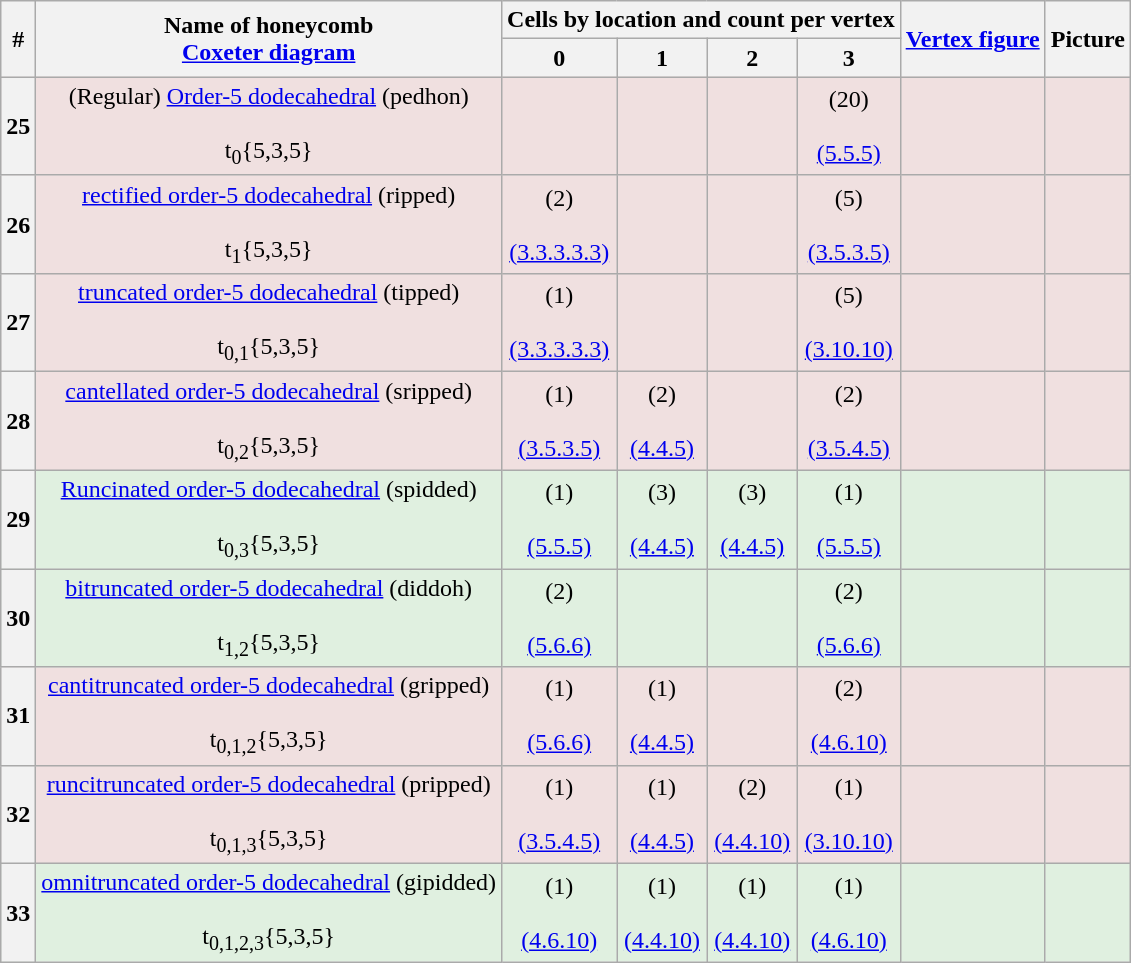<table class=wikitable>
<tr>
<th rowspan=2>#</th>
<th rowspan=2>Name of honeycomb<br><a href='#'>Coxeter diagram</a></th>
<th colspan=4>Cells by location and count per vertex</th>
<th rowspan=2><a href='#'>Vertex figure</a></th>
<th rowspan=2>Picture</th>
</tr>
<tr>
<th>0<br></th>
<th>1<br></th>
<th>2<br></th>
<th>3<br></th>
</tr>
<tr align=center BGCOLOR="#f0e0e0">
<th>25</th>
<td>(Regular) <a href='#'>Order-5 dodecahedral</a> (pedhon)<br><br>t<sub>0</sub>{5,3,5}</td>
<td> </td>
<td> </td>
<td> </td>
<td>(20)<br><br><a href='#'>(5.5.5)</a></td>
<td></td>
<td></td>
</tr>
<tr align=center BGCOLOR="#f0e0e0">
<th>26</th>
<td><a href='#'>rectified order-5 dodecahedral</a> (ripped)<br><br>t<sub>1</sub>{5,3,5}</td>
<td>(2)<br><br><a href='#'>(3.3.3.3.3)</a></td>
<td> </td>
<td> </td>
<td>(5)<br><br><a href='#'>(3.5.3.5)</a></td>
<td></td>
<td></td>
</tr>
<tr align=center BGCOLOR="#f0e0e0">
<th>27</th>
<td><a href='#'>truncated order-5 dodecahedral</a> (tipped)<br><br>t<sub>0,1</sub>{5,3,5}</td>
<td>(1)<br><br><a href='#'>(3.3.3.3.3)</a></td>
<td> </td>
<td> </td>
<td>(5)<br><br><a href='#'>(3.10.10)</a></td>
<td></td>
<td></td>
</tr>
<tr align=center BGCOLOR="#f0e0e0">
<th>28</th>
<td><a href='#'>cantellated order-5 dodecahedral</a> (sripped)<br><br>t<sub>0,2</sub>{5,3,5}</td>
<td>(1)<br><br><a href='#'>(3.5.3.5)</a></td>
<td>(2)<br><br><a href='#'>(4.4.5)</a></td>
<td> </td>
<td>(2)<br><br><a href='#'>(3.5.4.5)</a></td>
<td></td>
<td></td>
</tr>
<tr align=center BGCOLOR="#e0f0e0">
<th>29</th>
<td><a href='#'>Runcinated order-5 dodecahedral</a> (spidded)<br><br>t<sub>0,3</sub>{5,3,5}</td>
<td>(1)<br><br><a href='#'>(5.5.5)</a></td>
<td>(3)<br><br><a href='#'>(4.4.5)</a></td>
<td>(3)<br><br><a href='#'>(4.4.5)</a></td>
<td>(1)<br><br><a href='#'>(5.5.5)</a></td>
<td></td>
<td></td>
</tr>
<tr align=center BGCOLOR="#e0f0e0">
<th>30</th>
<td><a href='#'>bitruncated order-5 dodecahedral</a> (diddoh)<br><br>t<sub>1,2</sub>{5,3,5}</td>
<td>(2)<br><br><a href='#'>(5.6.6)</a></td>
<td> </td>
<td> </td>
<td>(2)<br><br><a href='#'>(5.6.6)</a></td>
<td></td>
<td></td>
</tr>
<tr align=center BGCOLOR="#f0e0e0">
<th>31</th>
<td><a href='#'>cantitruncated order-5 dodecahedral</a> (gripped)<br><br>t<sub>0,1,2</sub>{5,3,5}</td>
<td>(1)<br><br><a href='#'>(5.6.6)</a></td>
<td>(1)<br><br><a href='#'>(4.4.5)</a></td>
<td> </td>
<td>(2)<br><br><a href='#'>(4.6.10)</a></td>
<td></td>
<td></td>
</tr>
<tr align=center BGCOLOR="#f0e0e0">
<th>32</th>
<td><a href='#'>runcitruncated order-5 dodecahedral</a> (pripped)<br><br>t<sub>0,1,3</sub>{5,3,5}</td>
<td>(1)<br><br><a href='#'>(3.5.4.5)</a></td>
<td>(1)<br><br><a href='#'>(4.4.5)</a></td>
<td>(2)<br><br><a href='#'>(4.4.10)</a></td>
<td>(1)<br><br><a href='#'>(3.10.10)</a></td>
<td></td>
<td></td>
</tr>
<tr align=center BGCOLOR="#e0f0e0">
<th>33</th>
<td><a href='#'>omnitruncated order-5 dodecahedral</a> (gipidded)<br><br>t<sub>0,1,2,3</sub>{5,3,5}</td>
<td>(1)<br><br><a href='#'>(4.6.10)</a></td>
<td>(1)<br><br><a href='#'>(4.4.10)</a></td>
<td>(1)<br><br><a href='#'>(4.4.10)</a></td>
<td>(1)<br><br><a href='#'>(4.6.10)</a></td>
<td></td>
<td></td>
</tr>
</table>
